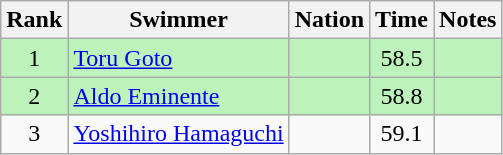<table class="wikitable sortable" style=text-align:center>
<tr>
<th>Rank</th>
<th>Swimmer</th>
<th>Nation</th>
<th>Time</th>
<th>Notes</th>
</tr>
<tr bgcolor=#bbf3bb>
<td>1</td>
<td align=left><a href='#'>Toru Goto</a></td>
<td align=left></td>
<td>58.5</td>
<td></td>
</tr>
<tr bgcolor=#bbf3bb>
<td>2</td>
<td align=left><a href='#'>Aldo Eminente</a></td>
<td align=left></td>
<td>58.8</td>
<td></td>
</tr>
<tr>
<td>3</td>
<td align=left><a href='#'>Yoshihiro Hamaguchi</a></td>
<td align=left></td>
<td>59.1</td>
<td></td>
</tr>
</table>
